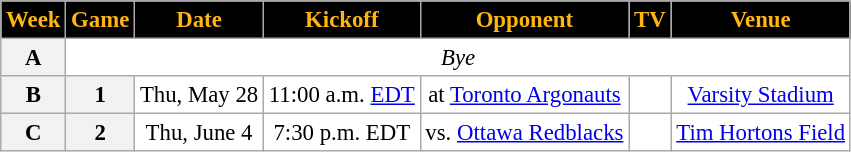<table class="wikitable" style="font-size: 95%;">
<tr>
<th style="background:black;color:#FFB60F;">Week</th>
<th style="background:black;color:#FFB60F;">Game</th>
<th style="background:black;color:#FFB60F;">Date</th>
<th style="background:black;color:#FFB60F;">Kickoff</th>
<th style="background:black;color:#FFB60F;">Opponent</th>
<th style="background:black;color:#FFB60F;">TV</th>
<th style="background:black;color:#FFB60F;">Venue</th>
</tr>
<tr align="center"= bgcolor="ffffff">
<th align="center"><strong>A</strong></th>
<td colspan=10 align="center" valign="middle"><em>Bye</em></td>
</tr>
<tr align="center"= bgcolor="ffffff">
<th align="center"><strong>B</strong></th>
<th align="center"><strong>1</strong></th>
<td align="center">Thu, May 28</td>
<td align="center">11:00 a.m. <a href='#'>EDT</a></td>
<td align="center">at <a href='#'>Toronto Argonauts</a></td>
<td align="center"></td>
<td align="center"><a href='#'>Varsity Stadium</a></td>
</tr>
<tr align="center"= bgcolor="ffffff">
<th align="center"><strong>C</strong></th>
<th align="center"><strong>2</strong></th>
<td align="center">Thu, June 4</td>
<td align="center">7:30 p.m. EDT</td>
<td align="center">vs. <a href='#'>Ottawa Redblacks</a></td>
<td align="center"></td>
<td align="center"><a href='#'>Tim Hortons Field</a></td>
</tr>
</table>
